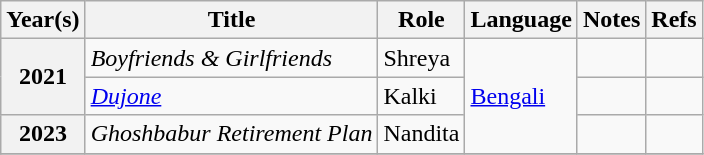<table class="wikitable plainrowheaders sortable">
<tr>
<th scope="col">Year(s)</th>
<th scope="col">Title</th>
<th scope="col">Role</th>
<th scope="col">Language</th>
<th scope="col" class="unsortable">Notes</th>
<th scope="col" class="unsortable">Refs</th>
</tr>
<tr>
<th scope="row" rowspan="2">2021</th>
<td><em>Boyfriends & Girlfriends</em></td>
<td>Shreya</td>
<td rowspan="3"><a href='#'>Bengali</a></td>
<td></td>
<td></td>
</tr>
<tr>
<td><em><a href='#'>Dujone</a></em></td>
<td>Kalki</td>
<td></td>
<td></td>
</tr>
<tr>
<th scope="row">2023</th>
<td><em>Ghoshbabur Retirement Plan</em></td>
<td>Nandita</td>
<td></td>
<td></td>
</tr>
<tr>
</tr>
</table>
